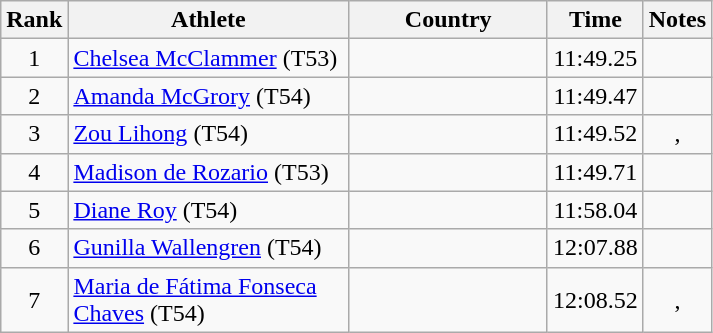<table class="wikitable sortable" style="text-align:center">
<tr>
<th>Rank</th>
<th style="width:180px">Athlete</th>
<th style="width:125px">Country</th>
<th>Time</th>
<th>Notes</th>
</tr>
<tr>
<td>1</td>
<td style="text-align:left;"><a href='#'>Chelsea McClammer</a> (T53)</td>
<td style="text-align:left;"></td>
<td>11:49.25</td>
<td></td>
</tr>
<tr>
<td>2</td>
<td style="text-align:left;"><a href='#'>Amanda McGrory</a> (T54)</td>
<td style="text-align:left;"></td>
<td>11:49.47</td>
<td></td>
</tr>
<tr>
<td>3</td>
<td style="text-align:left;"><a href='#'>Zou Lihong</a> (T54)</td>
<td style="text-align:left;"></td>
<td>11:49.52</td>
<td>, </td>
</tr>
<tr>
<td>4</td>
<td style="text-align:left;"><a href='#'>Madison de Rozario</a> (T53)</td>
<td style="text-align:left;"></td>
<td>11:49.71</td>
<td></td>
</tr>
<tr>
<td>5</td>
<td style="text-align:left;"><a href='#'>Diane Roy</a> (T54)</td>
<td style="text-align:left;"></td>
<td>11:58.04</td>
<td></td>
</tr>
<tr>
<td>6</td>
<td style="text-align:left;"><a href='#'>Gunilla Wallengren</a> (T54)</td>
<td style="text-align:left;"></td>
<td>12:07.88</td>
<td></td>
</tr>
<tr>
<td>7</td>
<td style="text-align:left;"><a href='#'>Maria de Fátima Fonseca Chaves</a> (T54)</td>
<td style="text-align:left;"></td>
<td>12:08.52</td>
<td>, </td>
</tr>
</table>
